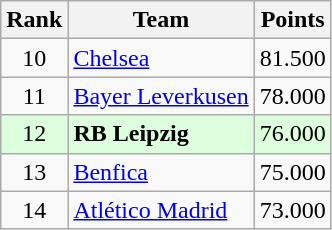<table class="wikitable" style="text-align: center;">
<tr>
<th>Rank</th>
<th>Team</th>
<th>Points</th>
</tr>
<tr>
<td>10</td>
<td align=left> <a href='#'>Chelsea</a></td>
<td>81.500</td>
</tr>
<tr>
<td>11</td>
<td align=left> <a href='#'>Bayer Leverkusen</a></td>
<td>78.000</td>
</tr>
<tr bgcolor="#ddffdd">
<td>12</td>
<td align=left> <strong>RB Leipzig</strong></td>
<td>76.000</td>
</tr>
<tr>
<td>13</td>
<td align=left> <a href='#'>Benfica</a></td>
<td>75.000</td>
</tr>
<tr>
<td>14</td>
<td align=left> <a href='#'>Atlético Madrid</a></td>
<td>73.000</td>
</tr>
</table>
